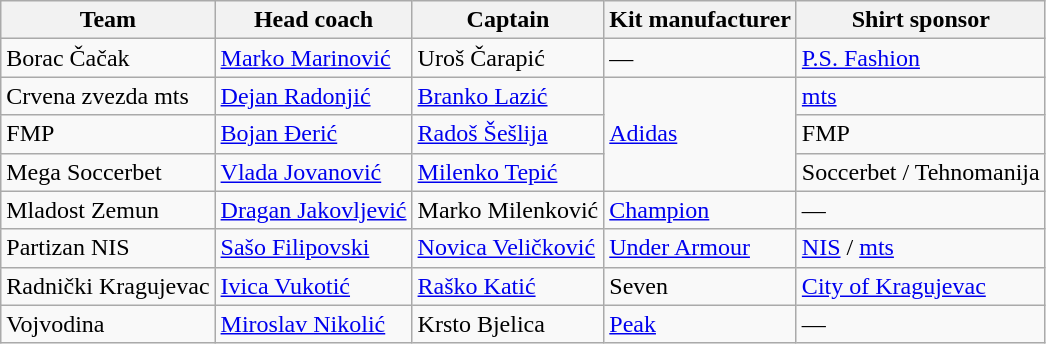<table class="wikitable">
<tr>
<th>Team</th>
<th>Head coach</th>
<th>Captain</th>
<th>Kit manufacturer</th>
<th>Shirt sponsor</th>
</tr>
<tr>
<td>Borac Čačak</td>
<td> <a href='#'>Marko Marinović</a></td>
<td> Uroš Čarapić</td>
<td>—</td>
<td><a href='#'>P.S. Fashion</a></td>
</tr>
<tr>
<td>Crvena zvezda mts</td>
<td> <a href='#'>Dejan Radonjić</a></td>
<td> <a href='#'>Branko Lazić</a></td>
<td rowspan=3><a href='#'>Adidas</a></td>
<td><a href='#'>mts</a></td>
</tr>
<tr>
<td>FMP</td>
<td> <a href='#'>Bojan Đerić</a></td>
<td> <a href='#'>Radoš Šešlija</a></td>
<td>FMP</td>
</tr>
<tr>
<td>Mega Soccerbet</td>
<td> <a href='#'>Vlada Jovanović</a></td>
<td> <a href='#'>Milenko Tepić</a></td>
<td>Soccerbet / Tehnomanija</td>
</tr>
<tr>
<td>Mladost Zemun</td>
<td> <a href='#'>Dragan Jakovljević</a></td>
<td> Marko Milenković</td>
<td><a href='#'>Champion</a></td>
<td>—</td>
</tr>
<tr>
<td>Partizan NIS</td>
<td> <a href='#'>Sašo Filipovski</a></td>
<td> <a href='#'>Novica Veličković</a></td>
<td><a href='#'>Under Armour</a></td>
<td><a href='#'>NIS</a> / <a href='#'>mts</a></td>
</tr>
<tr>
<td>Radnički Kragujevac</td>
<td> <a href='#'>Ivica Vukotić</a></td>
<td> <a href='#'>Raško Katić</a></td>
<td>Seven</td>
<td><a href='#'>City of Kragujevac</a></td>
</tr>
<tr>
<td>Vojvodina</td>
<td> <a href='#'>Miroslav Nikolić</a></td>
<td> Krsto Bjelica</td>
<td><a href='#'>Peak</a></td>
<td>—</td>
</tr>
</table>
